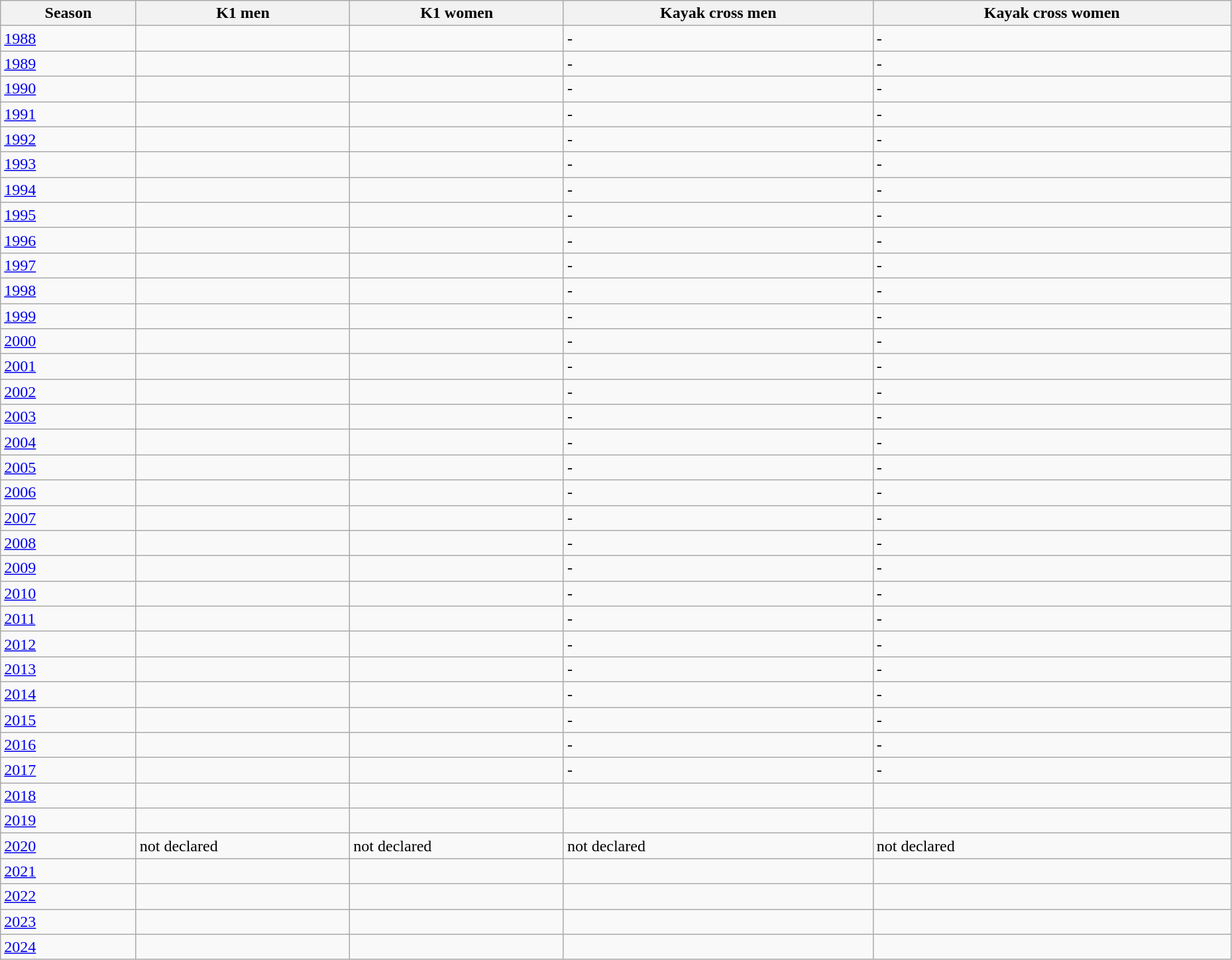<table class="wikitable sortable" width=98%>
<tr>
<th>Season</th>
<th>K1 men</th>
<th>K1 women</th>
<th>Kayak cross men</th>
<th>Kayak cross women</th>
</tr>
<tr>
<td><a href='#'>1988</a></td>
<td></td>
<td></td>
<td>-</td>
<td>-</td>
</tr>
<tr>
<td><a href='#'>1989</a></td>
<td></td>
<td></td>
<td>-</td>
<td>-</td>
</tr>
<tr>
<td><a href='#'>1990</a></td>
<td></td>
<td></td>
<td>-</td>
<td>-</td>
</tr>
<tr>
<td><a href='#'>1991</a></td>
<td></td>
<td></td>
<td>-</td>
<td>-</td>
</tr>
<tr>
<td><a href='#'>1992</a></td>
<td></td>
<td></td>
<td>-</td>
<td>-</td>
</tr>
<tr>
<td><a href='#'>1993</a></td>
<td></td>
<td></td>
<td>-</td>
<td>-</td>
</tr>
<tr>
<td><a href='#'>1994</a></td>
<td></td>
<td></td>
<td>-</td>
<td>-</td>
</tr>
<tr>
<td><a href='#'>1995</a></td>
<td></td>
<td></td>
<td>-</td>
<td>-</td>
</tr>
<tr>
<td><a href='#'>1996</a></td>
<td></td>
<td></td>
<td>-</td>
<td>-</td>
</tr>
<tr>
<td><a href='#'>1997</a></td>
<td></td>
<td></td>
<td>-</td>
<td>-</td>
</tr>
<tr>
<td><a href='#'>1998</a></td>
<td></td>
<td></td>
<td>-</td>
<td>-</td>
</tr>
<tr>
<td><a href='#'>1999</a></td>
<td></td>
<td></td>
<td>-</td>
<td>-</td>
</tr>
<tr>
<td><a href='#'>2000</a></td>
<td></td>
<td></td>
<td>-</td>
<td>-</td>
</tr>
<tr>
<td><a href='#'>2001</a></td>
<td></td>
<td></td>
<td>-</td>
<td>-</td>
</tr>
<tr>
<td><a href='#'>2002</a></td>
<td></td>
<td></td>
<td>-</td>
<td>-</td>
</tr>
<tr>
<td><a href='#'>2003</a></td>
<td></td>
<td></td>
<td>-</td>
<td>-</td>
</tr>
<tr>
<td><a href='#'>2004</a></td>
<td></td>
<td></td>
<td>-</td>
<td>-</td>
</tr>
<tr>
<td><a href='#'>2005</a></td>
<td></td>
<td></td>
<td>-</td>
<td>-</td>
</tr>
<tr>
<td><a href='#'>2006</a></td>
<td></td>
<td></td>
<td>-</td>
<td>-</td>
</tr>
<tr>
<td><a href='#'>2007</a></td>
<td></td>
<td></td>
<td>-</td>
<td>-</td>
</tr>
<tr>
<td><a href='#'>2008</a></td>
<td></td>
<td></td>
<td>-</td>
<td>-</td>
</tr>
<tr>
<td><a href='#'>2009</a></td>
<td></td>
<td></td>
<td>-</td>
<td>-</td>
</tr>
<tr>
<td><a href='#'>2010</a></td>
<td></td>
<td></td>
<td>-</td>
<td>-</td>
</tr>
<tr>
<td><a href='#'>2011</a></td>
<td></td>
<td></td>
<td>-</td>
<td>-</td>
</tr>
<tr>
<td><a href='#'>2012</a></td>
<td></td>
<td></td>
<td>-</td>
<td>-</td>
</tr>
<tr>
<td><a href='#'>2013</a></td>
<td></td>
<td></td>
<td>-</td>
<td>-</td>
</tr>
<tr>
<td><a href='#'>2014</a></td>
<td></td>
<td></td>
<td>-</td>
<td>-</td>
</tr>
<tr>
<td><a href='#'>2015</a></td>
<td></td>
<td></td>
<td>-</td>
<td>-</td>
</tr>
<tr>
<td><a href='#'>2016</a></td>
<td></td>
<td></td>
<td>-</td>
<td>-</td>
</tr>
<tr>
<td><a href='#'>2017</a></td>
<td></td>
<td></td>
<td>-</td>
<td>-</td>
</tr>
<tr>
<td><a href='#'>2018</a></td>
<td></td>
<td></td>
<td></td>
<td></td>
</tr>
<tr>
<td><a href='#'>2019</a></td>
<td></td>
<td></td>
<td></td>
<td></td>
</tr>
<tr>
<td><a href='#'>2020</a></td>
<td>not declared</td>
<td>not declared</td>
<td>not declared</td>
<td>not declared</td>
</tr>
<tr>
<td><a href='#'>2021</a></td>
<td></td>
<td></td>
<td></td>
<td></td>
</tr>
<tr>
<td><a href='#'>2022</a></td>
<td></td>
<td></td>
<td></td>
<td></td>
</tr>
<tr>
<td><a href='#'>2023</a></td>
<td></td>
<td></td>
<td></td>
<td></td>
</tr>
<tr>
<td><a href='#'>2024</a></td>
<td></td>
<td></td>
<td></td>
<td></td>
</tr>
</table>
